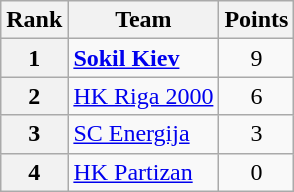<table class="wikitable" style="text-align: center;">
<tr>
<th>Rank</th>
<th>Team</th>
<th>Points</th>
</tr>
<tr>
<th>1</th>
<td style="text-align: left;"> <strong><a href='#'>Sokil Kiev</a></strong></td>
<td>9</td>
</tr>
<tr>
<th>2</th>
<td style="text-align: left;"> <a href='#'>HK Riga 2000</a></td>
<td>6</td>
</tr>
<tr>
<th>3</th>
<td style="text-align: left;"> <a href='#'>SC Energija</a></td>
<td>3</td>
</tr>
<tr>
<th>4</th>
<td style="text-align: left;"> <a href='#'>HK Partizan</a></td>
<td>0</td>
</tr>
</table>
